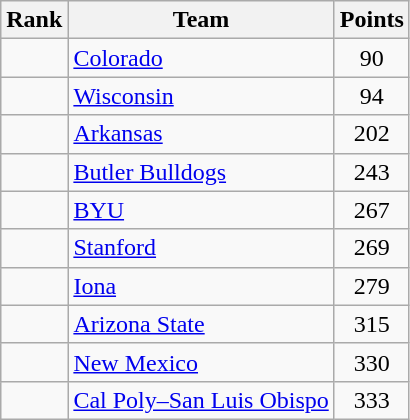<table class="wikitable sortable" style="text-align:center">
<tr>
<th>Rank</th>
<th>Team</th>
<th>Points</th>
</tr>
<tr>
<td></td>
<td align=left><a href='#'>Colorado</a></td>
<td>90</td>
</tr>
<tr>
<td></td>
<td align=left><a href='#'>Wisconsin</a></td>
<td>94</td>
</tr>
<tr>
<td></td>
<td align=left><a href='#'>Arkansas</a></td>
<td>202</td>
</tr>
<tr>
<td></td>
<td align=left><a href='#'>Butler Bulldogs</a></td>
<td>243</td>
</tr>
<tr>
<td></td>
<td align=left><a href='#'>BYU</a></td>
<td>267</td>
</tr>
<tr>
<td></td>
<td align=left><a href='#'>Stanford</a></td>
<td>269</td>
</tr>
<tr>
<td></td>
<td align=left><a href='#'>Iona</a></td>
<td>279</td>
</tr>
<tr>
<td></td>
<td align=left><a href='#'>Arizona State</a></td>
<td>315</td>
</tr>
<tr>
<td></td>
<td align=left><a href='#'>New Mexico</a></td>
<td>330</td>
</tr>
<tr>
<td></td>
<td align=left><a href='#'>Cal Poly–San Luis Obispo</a></td>
<td>333</td>
</tr>
</table>
